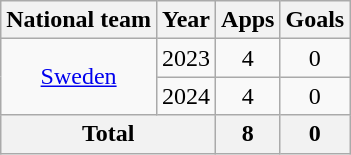<table class="wikitable" style="text-align:center">
<tr>
<th>National team</th>
<th>Year</th>
<th>Apps</th>
<th>Goals</th>
</tr>
<tr>
<td rowspan="2"><a href='#'>Sweden</a></td>
<td>2023</td>
<td>4</td>
<td>0</td>
</tr>
<tr>
<td>2024</td>
<td>4</td>
<td>0</td>
</tr>
<tr>
<th colspan="2">Total</th>
<th>8</th>
<th>0</th>
</tr>
</table>
